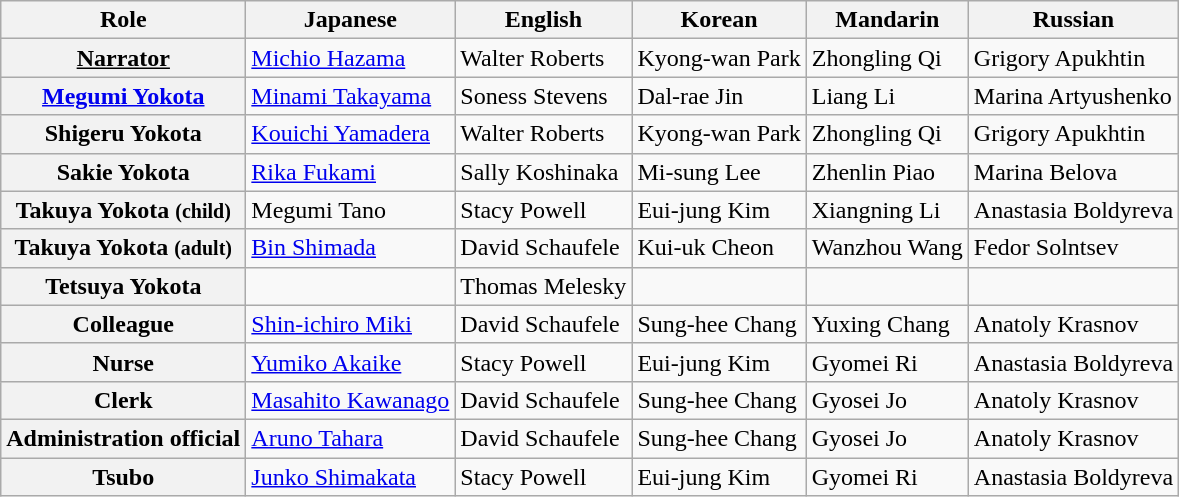<table class="wikitable mw-collapsible">
<tr>
<th>Role</th>
<th>Japanese</th>
<th>English</th>
<th>Korean</th>
<th>Mandarin</th>
<th>Russian</th>
</tr>
<tr>
<th><u>Narrator</u></th>
<td><a href='#'>Michio Hazama</a></td>
<td>Walter Roberts</td>
<td>Kyong-wan Park</td>
<td>Zhongling Qi</td>
<td>Grigory Apukhtin</td>
</tr>
<tr>
<th><a href='#'>Megumi Yokota</a></th>
<td><a href='#'>Minami Takayama</a></td>
<td>Soness Stevens</td>
<td>Dal-rae Jin</td>
<td>Liang Li</td>
<td>Marina Artyushenko</td>
</tr>
<tr>
<th>Shigeru Yokota</th>
<td><a href='#'>Kouichi Yamadera</a></td>
<td>Walter Roberts</td>
<td>Kyong-wan Park</td>
<td>Zhongling Qi</td>
<td>Grigory Apukhtin</td>
</tr>
<tr>
<th>Sakie Yokota</th>
<td><a href='#'>Rika Fukami</a></td>
<td>Sally Koshinaka</td>
<td>Mi-sung Lee</td>
<td>Zhenlin Piao</td>
<td>Marina Belova</td>
</tr>
<tr>
<th>Takuya Yokota <small>(child)</small></th>
<td>Megumi Tano</td>
<td>Stacy Powell</td>
<td>Eui-jung Kim</td>
<td>Xiangning Li</td>
<td>Anastasia Boldyreva</td>
</tr>
<tr>
<th>Takuya Yokota <small>(adult)</small></th>
<td><a href='#'>Bin Shimada</a></td>
<td>David Schaufele</td>
<td>Kui-uk Cheon</td>
<td>Wanzhou Wang</td>
<td>Fedor Solntsev</td>
</tr>
<tr>
<th>Tetsuya Yokota</th>
<td></td>
<td>Thomas Melesky</td>
<td></td>
<td></td>
<td></td>
</tr>
<tr>
<th>Colleague</th>
<td><a href='#'>Shin-ichiro Miki</a></td>
<td>David Schaufele</td>
<td>Sung-hee Chang</td>
<td>Yuxing Chang</td>
<td>Anatoly Krasnov</td>
</tr>
<tr>
<th>Nurse</th>
<td><a href='#'>Yumiko Akaike</a></td>
<td>Stacy Powell</td>
<td>Eui-jung Kim</td>
<td>Gyomei Ri</td>
<td>Anastasia Boldyreva</td>
</tr>
<tr>
<th>Clerk</th>
<td><a href='#'>Masahito Kawanago</a></td>
<td>David Schaufele</td>
<td>Sung-hee Chang</td>
<td>Gyosei Jo</td>
<td>Anatoly Krasnov</td>
</tr>
<tr>
<th>Administration official</th>
<td><a href='#'>Aruno Tahara</a></td>
<td>David Schaufele</td>
<td>Sung-hee Chang</td>
<td>Gyosei Jo</td>
<td>Anatoly Krasnov</td>
</tr>
<tr>
<th>Tsubo</th>
<td><a href='#'>Junko Shimakata</a></td>
<td>Stacy Powell</td>
<td>Eui-jung Kim</td>
<td>Gyomei Ri</td>
<td>Anastasia Boldyreva</td>
</tr>
</table>
